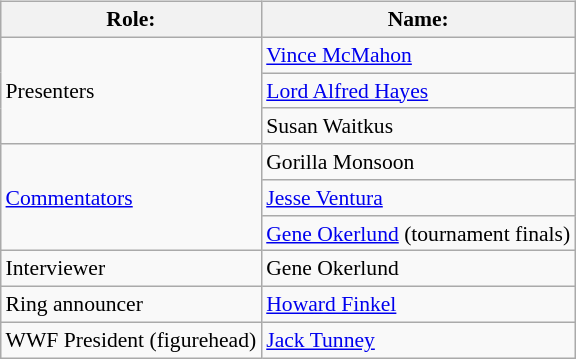<table class=wikitable style="font-size:90%; margin: 0.5em 0 0.5em 1em; float: right; clear: right;">
<tr>
<th>Role:</th>
<th>Name:</th>
</tr>
<tr>
<td rowspan=3>Presenters</td>
<td><a href='#'>Vince McMahon</a></td>
</tr>
<tr>
<td><a href='#'>Lord Alfred Hayes</a></td>
</tr>
<tr>
<td>Susan Waitkus</td>
</tr>
<tr>
<td rowspan=3><a href='#'>Commentators</a></td>
<td>Gorilla Monsoon</td>
</tr>
<tr>
<td><a href='#'>Jesse Ventura</a></td>
</tr>
<tr>
<td><a href='#'>Gene Okerlund</a> (tournament finals)</td>
</tr>
<tr>
<td rowspan=1>Interviewer</td>
<td>Gene Okerlund</td>
</tr>
<tr>
<td rowspan=1>Ring announcer</td>
<td><a href='#'>Howard Finkel</a></td>
</tr>
<tr>
<td>WWF President (figurehead)</td>
<td><a href='#'>Jack Tunney</a></td>
</tr>
</table>
